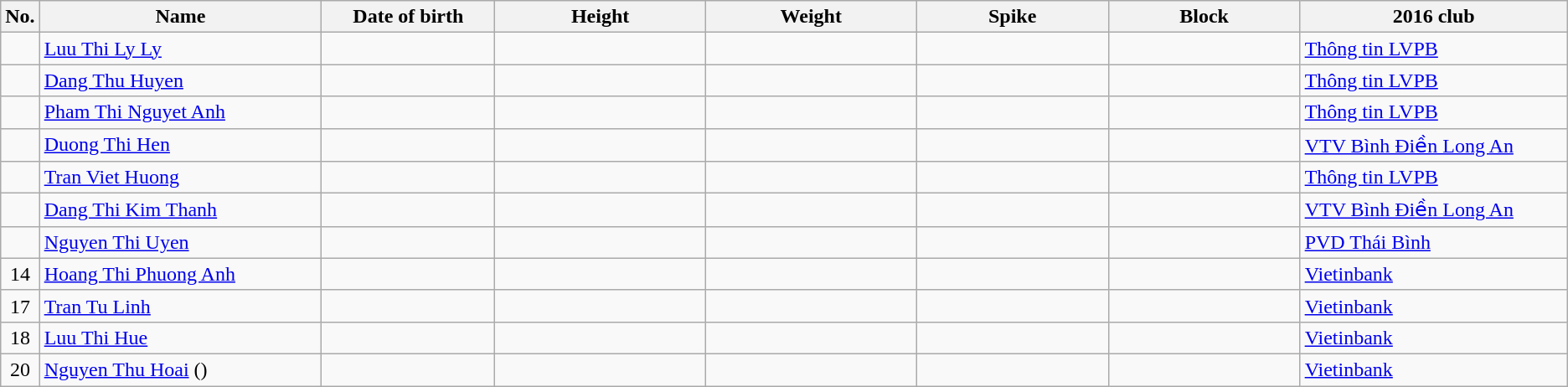<table class="wikitable sortable" style="text-align:center;">
<tr>
<th>No.</th>
<th style="width:15em">Name</th>
<th style="width:9em">Date of birth</th>
<th style="width:11em">Height</th>
<th style="width:11em">Weight</th>
<th style="width:10em">Spike</th>
<th style="width:10em">Block</th>
<th style="width:14em">2016 club</th>
</tr>
<tr>
<td></td>
<td align=left><a href='#'>Luu Thi Ly Ly</a></td>
<td align=right></td>
<td></td>
<td></td>
<td></td>
<td></td>
<td align=left> <a href='#'>Thông tin LVPB</a></td>
</tr>
<tr>
<td></td>
<td align=left><a href='#'>Dang Thu Huyen</a></td>
<td align=right></td>
<td></td>
<td></td>
<td></td>
<td></td>
<td align=left> <a href='#'>Thông tin LVPB</a></td>
</tr>
<tr>
<td></td>
<td align=left><a href='#'>Pham Thi Nguyet Anh</a></td>
<td align=right></td>
<td></td>
<td></td>
<td></td>
<td></td>
<td align=left> <a href='#'>Thông tin LVPB</a></td>
</tr>
<tr>
<td></td>
<td align=left><a href='#'>Duong Thi Hen</a></td>
<td align=right></td>
<td></td>
<td></td>
<td></td>
<td></td>
<td align=left> <a href='#'>VTV Bình Điền Long An</a></td>
</tr>
<tr>
<td></td>
<td align=left><a href='#'>Tran Viet Huong</a></td>
<td align=right></td>
<td></td>
<td></td>
<td></td>
<td></td>
<td align=left> <a href='#'>Thông tin LVPB</a></td>
</tr>
<tr>
<td></td>
<td align=left><a href='#'>Dang Thi Kim Thanh</a></td>
<td align=right></td>
<td></td>
<td></td>
<td></td>
<td></td>
<td align=left> <a href='#'>VTV Bình Điền Long An</a></td>
</tr>
<tr>
<td></td>
<td align=left><a href='#'>Nguyen Thi Uyen</a></td>
<td align=right></td>
<td></td>
<td></td>
<td></td>
<td></td>
<td align=left> <a href='#'>PVD Thái Bình</a></td>
</tr>
<tr>
<td>14</td>
<td align=left><a href='#'>Hoang Thi Phuong Anh</a></td>
<td align=right></td>
<td></td>
<td></td>
<td></td>
<td></td>
<td align=left> <a href='#'>Vietinbank</a></td>
</tr>
<tr>
<td>17</td>
<td align=left><a href='#'>Tran Tu Linh</a></td>
<td align=right></td>
<td></td>
<td></td>
<td></td>
<td></td>
<td align=left> <a href='#'>Vietinbank</a></td>
</tr>
<tr>
<td>18</td>
<td align=left><a href='#'>Luu Thi Hue</a></td>
<td align=right></td>
<td></td>
<td></td>
<td></td>
<td></td>
<td align=left> <a href='#'>Vietinbank</a></td>
</tr>
<tr>
<td>20</td>
<td align=left><a href='#'>Nguyen Thu Hoai</a>  ()</td>
<td align=right></td>
<td></td>
<td></td>
<td></td>
<td></td>
<td align=left> <a href='#'>Vietinbank</a></td>
</tr>
</table>
